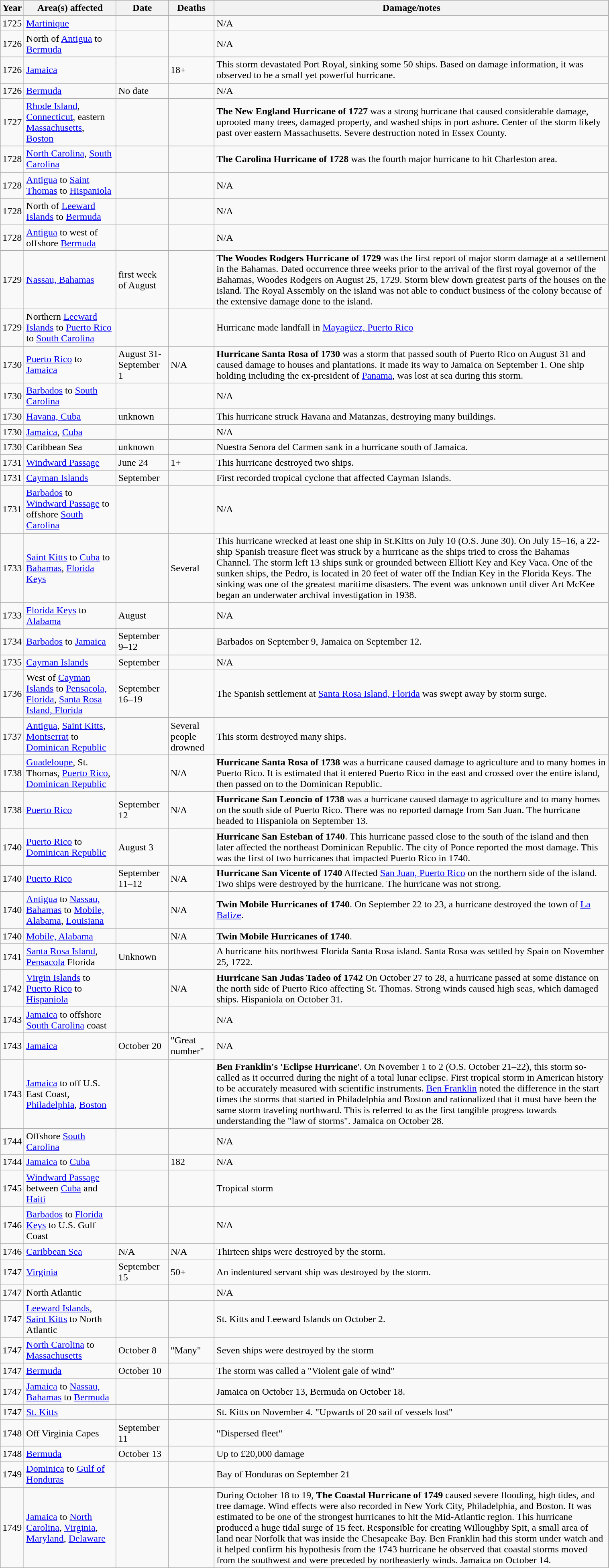<table class="wikitable" style="width:80%;">
<tr>
<th>Year</th>
<th>Area(s) affected</th>
<th>Date</th>
<th>Deaths</th>
<th>Damage/notes</th>
</tr>
<tr>
<td>1725</td>
<td><a href='#'>Martinique</a></td>
<td></td>
<td></td>
<td>N/A </td>
</tr>
<tr>
<td>1726</td>
<td>North of <a href='#'>Antigua</a> to <a href='#'>Bermuda</a></td>
<td></td>
<td></td>
<td>N/A </td>
</tr>
<tr>
<td>1726</td>
<td><a href='#'>Jamaica</a></td>
<td></td>
<td>18+</td>
<td>This storm devastated Port Royal, sinking some 50 ships. Based on damage information, it was observed to be a small yet powerful hurricane.</td>
</tr>
<tr>
<td>1726</td>
<td><a href='#'>Bermuda</a></td>
<td>No date</td>
<td></td>
<td>N/A </td>
</tr>
<tr>
<td>1727</td>
<td><a href='#'>Rhode Island</a>, <a href='#'>Connecticut</a>, eastern <a href='#'>Massachusetts</a>, <a href='#'>Boston</a></td>
<td></td>
<td></td>
<td><strong>The New England Hurricane of 1727</strong> was a strong hurricane that caused considerable damage, uprooted many trees, damaged property, and washed ships in port ashore. Center of the storm likely past over eastern Massachusetts. Severe destruction noted in Essex County.</td>
</tr>
<tr>
<td>1728</td>
<td><a href='#'>North Carolina</a>, <a href='#'>South Carolina</a></td>
<td></td>
<td></td>
<td><strong>The Carolina Hurricane of 1728</strong> was the fourth major hurricane to hit Charleston area.</td>
</tr>
<tr>
<td>1728</td>
<td><a href='#'>Antigua</a> to <a href='#'>Saint Thomas</a> to <a href='#'>Hispaniola</a></td>
<td></td>
<td></td>
<td>N/A </td>
</tr>
<tr>
<td>1728</td>
<td>North of <a href='#'>Leeward Islands</a> to <a href='#'>Bermuda</a></td>
<td></td>
<td></td>
<td>N/A </td>
</tr>
<tr>
<td>1728</td>
<td><a href='#'>Antigua</a> to west of offshore <a href='#'>Bermuda</a></td>
<td></td>
<td></td>
<td>N/A </td>
</tr>
<tr>
<td>1729</td>
<td><a href='#'>Nassau, Bahamas</a></td>
<td>first week of August</td>
<td></td>
<td><strong>The Woodes Rodgers Hurricane of 1729</strong> was the first report of major storm damage at a settlement in the Bahamas. Dated occurrence three weeks prior to the arrival of the first royal governor of the Bahamas, Woodes Rodgers on August 25, 1729. Storm blew down greatest parts of the houses on the island. The Royal Assembly on the island was not able to conduct business of the colony because of the extensive damage done to the island.</td>
</tr>
<tr>
<td>1729</td>
<td>Northern <a href='#'>Leeward Islands</a> to <a href='#'>Puerto Rico</a> to <a href='#'>South Carolina</a></td>
<td></td>
<td></td>
<td>Hurricane made landfall in <a href='#'>Mayagüez, Puerto Rico</a></td>
</tr>
<tr>
<td>1730</td>
<td><a href='#'>Puerto Rico</a> to <a href='#'>Jamaica</a></td>
<td>August 31-September 1</td>
<td>N/A</td>
<td><strong>Hurricane Santa Rosa of 1730</strong> was a storm that passed south of Puerto Rico on August 31 and caused damage to houses and plantations. It made its way to Jamaica on September 1. One ship holding including the ex-president of <a href='#'>Panama</a>, was lost at sea during this storm.</td>
</tr>
<tr>
<td>1730</td>
<td><a href='#'>Barbados</a> to <a href='#'>South Carolina</a></td>
<td></td>
<td></td>
<td>N/A </td>
</tr>
<tr>
<td>1730</td>
<td><a href='#'>Havana, Cuba</a></td>
<td>unknown</td>
<td></td>
<td>This hurricane struck Havana and Matanzas, destroying many buildings.</td>
</tr>
<tr>
<td>1730</td>
<td><a href='#'>Jamaica</a>, <a href='#'>Cuba</a></td>
<td></td>
<td></td>
<td>N/A </td>
</tr>
<tr>
<td>1730</td>
<td>Caribbean Sea</td>
<td>unknown</td>
<td></td>
<td>Nuestra Senora del Carmen sank in a hurricane south of Jamaica.</td>
</tr>
<tr>
<td>1731</td>
<td><a href='#'>Windward Passage</a></td>
<td>June 24</td>
<td>1+</td>
<td>This hurricane destroyed two ships.</td>
</tr>
<tr>
<td>1731</td>
<td><a href='#'>Cayman Islands</a></td>
<td>September</td>
<td></td>
<td>First recorded tropical cyclone that affected Cayman Islands.</td>
</tr>
<tr>
<td>1731</td>
<td><a href='#'>Barbados</a> to <a href='#'>Windward Passage</a> to offshore <a href='#'>South Carolina</a></td>
<td></td>
<td></td>
<td>N/A </td>
</tr>
<tr>
<td>1733</td>
<td><a href='#'>Saint Kitts</a> to <a href='#'>Cuba</a> to <a href='#'>Bahamas</a>, <a href='#'>Florida Keys</a></td>
<td></td>
<td>Several</td>
<td>This hurricane wrecked at least one ship in St.Kitts on July 10 (O.S. June 30). On July 15–16, a 22-ship Spanish treasure fleet was struck by a hurricane as the ships tried to cross the Bahamas Channel. The storm left 13 ships sunk or grounded between Elliott Key and Key Vaca. One of the sunken ships, the Pedro, is located in 20 feet of water off the Indian Key in the Florida Keys. The sinking was one of the greatest maritime disasters. The event was unknown until diver Art McKee began an underwater archival investigation in 1938.</td>
</tr>
<tr>
<td>1733</td>
<td><a href='#'>Florida Keys</a> to <a href='#'>Alabama</a></td>
<td>August</td>
<td></td>
<td>N/A </td>
</tr>
<tr>
<td>1734</td>
<td><a href='#'>Barbados</a> to <a href='#'>Jamaica</a></td>
<td>September 9–12</td>
<td></td>
<td>Barbados on September 9, Jamaica on September 12.</td>
</tr>
<tr>
<td>1735</td>
<td><a href='#'>Cayman Islands</a></td>
<td>September</td>
<td></td>
<td>N/A </td>
</tr>
<tr>
<td>1736</td>
<td>West of <a href='#'>Cayman Islands</a> to <a href='#'>Pensacola, Florida</a>, <a href='#'>Santa Rosa Island, Florida</a></td>
<td>September 16–19</td>
<td></td>
<td>The Spanish settlement at <a href='#'>Santa Rosa Island, Florida</a> was swept away by storm surge.</td>
</tr>
<tr>
<td>1737</td>
<td><a href='#'>Antigua</a>, <a href='#'>Saint Kitts</a>, <a href='#'>Montserrat</a> to <a href='#'>Dominican Republic</a></td>
<td></td>
<td>Several people drowned</td>
<td>This storm destroyed many ships.</td>
</tr>
<tr>
<td>1738</td>
<td><a href='#'>Guadeloupe</a>, St. Thomas, <a href='#'>Puerto Rico</a>, <a href='#'>Dominican Republic</a></td>
<td></td>
<td>N/A</td>
<td><strong>Hurricane Santa Rosa of 1738</strong> was a hurricane caused damage to agriculture and to many homes in Puerto Rico. It is estimated that it entered Puerto Rico in the east and crossed over the entire island, then passed on to the Dominican Republic.</td>
</tr>
<tr>
<td>1738</td>
<td><a href='#'>Puerto Rico</a></td>
<td>September 12</td>
<td>N/A</td>
<td><strong>Hurricane San Leoncio of 1738</strong> was a hurricane caused damage to agriculture and to many homes on the south side of Puerto Rico. There was no reported damage from San Juan. The hurricane headed to Hispaniola on September 13.</td>
</tr>
<tr>
<td>1740</td>
<td><a href='#'>Puerto Rico</a> to <a href='#'>Dominican Republic</a></td>
<td>August 3</td>
<td></td>
<td><strong>Hurricane San Esteban of 1740</strong>. This hurricane passed close to the south of the island and then later affected the northeast Dominican Republic. The city of Ponce reported the most damage. This was the first of two hurricanes that impacted Puerto Rico in 1740.</td>
</tr>
<tr>
<td>1740</td>
<td><a href='#'>Puerto Rico</a></td>
<td>September 11–12</td>
<td>N/A</td>
<td><strong>Hurricane San Vicente of 1740</strong> Affected <a href='#'>San Juan, Puerto Rico</a> on the northern side of the island. Two ships were destroyed by the hurricane. The hurricane was not strong.</td>
</tr>
<tr>
<td>1740</td>
<td><a href='#'>Antigua</a> to <a href='#'>Nassau, Bahamas</a> to <a href='#'>Mobile, Alabama</a>, <a href='#'>Louisiana</a></td>
<td></td>
<td>N/A</td>
<td><strong>Twin Mobile Hurricanes of 1740</strong>. On September 22 to 23, a hurricane destroyed the town of <a href='#'>La Balize</a>.</td>
</tr>
<tr>
<td>1740</td>
<td><a href='#'>Mobile, Alabama</a></td>
<td></td>
<td>N/A</td>
<td><strong>Twin Mobile Hurricanes of 1740</strong>.</td>
</tr>
<tr>
<td>1741</td>
<td><a href='#'>Santa Rosa Island</a>, <a href='#'>Pensacola</a> Florida</td>
<td>Unknown</td>
<td></td>
<td>A hurricane hits northwest Florida Santa Rosa island. Santa Rosa was settled by Spain on November 25, 1722.</td>
</tr>
<tr>
<td>1742</td>
<td><a href='#'>Virgin Islands</a> to <a href='#'>Puerto Rico</a> to <a href='#'>Hispaniola</a></td>
<td></td>
<td>N/A</td>
<td><strong>Hurricane San Judas Tadeo of 1742</strong> On October 27 to 28, a hurricane passed at some distance on the north side of Puerto Rico affecting St. Thomas. Strong winds caused high seas, which damaged ships. Hispaniola on October 31.</td>
</tr>
<tr>
<td>1743</td>
<td><a href='#'>Jamaica</a> to offshore <a href='#'>South Carolina</a> coast</td>
<td></td>
<td></td>
<td>N/A </td>
</tr>
<tr>
<td>1743</td>
<td><a href='#'>Jamaica</a></td>
<td>October 20</td>
<td>"Great number"</td>
<td>N/A</td>
</tr>
<tr>
<td>1743</td>
<td><a href='#'>Jamaica</a> to off U.S. East Coast, <a href='#'>Philadelphia</a>, <a href='#'>Boston</a></td>
<td></td>
<td></td>
<td><strong>Ben Franklin's 'Eclipse Hurricane</strong>'. On November 1 to 2 (O.S. October 21–22), this storm so-called as it occurred during the night of a total lunar eclipse. First tropical storm in American history to be accurately measured with scientific instruments. <a href='#'>Ben Franklin</a> noted the difference in the start times the storms that started in Philadelphia and Boston and rationalized that it must have been the same storm traveling northward. This is referred to as the first tangible progress towards understanding the "law of storms". Jamaica on October 28.</td>
</tr>
<tr>
<td>1744</td>
<td>Offshore <a href='#'>South Carolina</a></td>
<td></td>
<td></td>
<td>N/A </td>
</tr>
<tr>
<td>1744</td>
<td><a href='#'>Jamaica</a> to <a href='#'>Cuba</a></td>
<td></td>
<td>182</td>
<td>N/A </td>
</tr>
<tr>
<td>1745</td>
<td><a href='#'>Windward Passage</a> between <a href='#'>Cuba</a> and <a href='#'>Haiti</a></td>
<td></td>
<td></td>
<td>Tropical storm </td>
</tr>
<tr>
<td>1746</td>
<td><a href='#'>Barbados</a> to <a href='#'>Florida Keys</a> to U.S. Gulf Coast</td>
<td></td>
<td></td>
<td>N/A </td>
</tr>
<tr>
<td>1746</td>
<td><a href='#'>Caribbean Sea</a></td>
<td>N/A</td>
<td>N/A</td>
<td>Thirteen ships were destroyed by the storm.</td>
</tr>
<tr>
<td>1747</td>
<td><a href='#'>Virginia</a></td>
<td>September 15</td>
<td>50+</td>
<td>An indentured servant ship was destroyed by the storm.</td>
</tr>
<tr>
<td>1747</td>
<td>North Atlantic</td>
<td></td>
<td></td>
<td>N/A </td>
</tr>
<tr>
<td>1747</td>
<td><a href='#'>Leeward Islands</a>, <a href='#'>Saint Kitts</a> to North Atlantic</td>
<td></td>
<td></td>
<td>St. Kitts and Leeward Islands on October 2.</td>
</tr>
<tr>
<td>1747</td>
<td><a href='#'>North Carolina</a> to <a href='#'>Massachusetts</a></td>
<td>October 8</td>
<td>"Many"</td>
<td>Seven ships were destroyed by the storm</td>
</tr>
<tr>
<td>1747</td>
<td><a href='#'>Bermuda</a></td>
<td>October 10</td>
<td></td>
<td>The storm was called a "Violent gale of wind"</td>
</tr>
<tr>
<td>1747</td>
<td><a href='#'>Jamaica</a> to <a href='#'>Nassau, Bahamas</a> to <a href='#'>Bermuda</a></td>
<td></td>
<td></td>
<td>Jamaica on October 13, Bermuda on October 18.</td>
</tr>
<tr>
<td>1747</td>
<td><a href='#'>St. Kitts</a></td>
<td></td>
<td></td>
<td>St. Kitts on November 4. "Upwards of 20 sail of vessels lost" </td>
</tr>
<tr>
<td>1748</td>
<td>Off Virginia Capes</td>
<td>September 11</td>
<td></td>
<td>"Dispersed fleet"</td>
</tr>
<tr>
<td>1748</td>
<td><a href='#'>Bermuda</a></td>
<td>October 13</td>
<td></td>
<td>Up to £20,000 damage</td>
</tr>
<tr>
<td>1749</td>
<td><a href='#'>Dominica</a> to <a href='#'>Gulf of Honduras</a></td>
<td></td>
<td></td>
<td>Bay of Honduras on September 21 </td>
</tr>
<tr>
<td>1749</td>
<td><a href='#'>Jamaica</a> to <a href='#'>North Carolina</a>, <a href='#'>Virginia</a>, <a href='#'>Maryland</a>, <a href='#'>Delaware</a></td>
<td></td>
<td></td>
<td>During October 18 to 19, <strong>The Coastal Hurricane of 1749</strong> caused severe flooding, high tides, and tree damage. Wind effects were also recorded in New York City, Philadelphia, and Boston. It was estimated to be one of the strongest hurricanes to hit the Mid-Atlantic region. This hurricane produced a huge tidal surge of 15 feet. Responsible for creating Willoughby Spit, a small area of land near Norfolk that was inside the Chesapeake Bay. Ben Franklin had this storm under watch and it helped confirm his hypothesis from the 1743 hurricane he observed that coastal storms moved from the southwest and were preceded by northeasterly winds. Jamaica on October 14.</td>
</tr>
</table>
